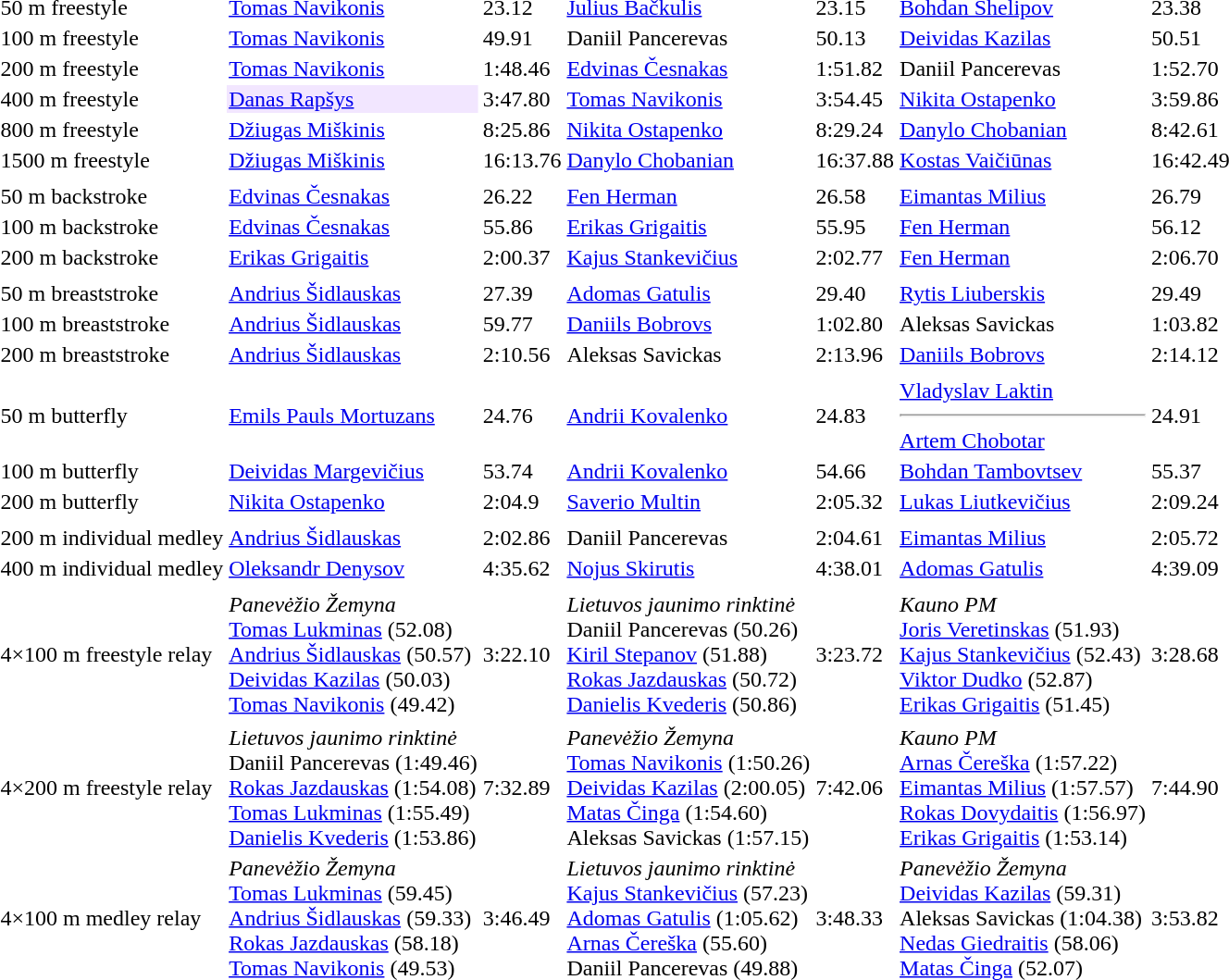<table>
<tr>
<td>50 m freestyle</td>
<td><a href='#'>Tomas Navikonis</a><br></td>
<td>23.12</td>
<td><a href='#'>Julius Bačkulis</a><br></td>
<td>23.15</td>
<td><a href='#'>Bohdan Shelipov</a><br></td>
<td>23.38</td>
</tr>
<tr>
<td>100 m freestyle</td>
<td><a href='#'>Tomas Navikonis</a><br></td>
<td>49.91</td>
<td>Daniil Pancerevas<br></td>
<td>50.13</td>
<td><a href='#'>Deividas Kazilas</a><br></td>
<td>50.51</td>
</tr>
<tr>
<td>200 m freestyle</td>
<td><a href='#'>Tomas Navikonis</a><br></td>
<td>1:48.46</td>
<td><a href='#'>Edvinas Česnakas</a><br></td>
<td>1:51.82</td>
<td>Daniil Pancerevas<br></td>
<td>1:52.70</td>
</tr>
<tr>
<td>400 m freestyle</td>
<td bgcolor=#f2e6ff><a href='#'>Danas Rapšys</a><br></td>
<td>3:47.80</td>
<td><a href='#'>Tomas Navikonis</a><br></td>
<td>3:54.45</td>
<td><a href='#'>Nikita Ostapenko</a><br></td>
<td>3:59.86</td>
</tr>
<tr>
<td>800 m freestyle</td>
<td><a href='#'>Džiugas Miškinis</a><br></td>
<td>8:25.86</td>
<td><a href='#'>Nikita Ostapenko</a><br></td>
<td>8:29.24</td>
<td><a href='#'>Danylo Chobanian</a><br></td>
<td>8:42.61</td>
</tr>
<tr>
<td>1500 m freestyle</td>
<td><a href='#'>Džiugas Miškinis</a><br></td>
<td>16:13.76</td>
<td><a href='#'>Danylo Chobanian</a><br></td>
<td>16:37.88</td>
<td><a href='#'>Kostas Vaičiūnas</a><br></td>
<td>16:42.49</td>
</tr>
<tr>
<td></td>
<td></td>
<td></td>
<td></td>
<td></td>
<td></td>
<td></td>
</tr>
<tr>
<td>50 m backstroke</td>
<td><a href='#'>Edvinas Česnakas</a><br></td>
<td>26.22</td>
<td><a href='#'>Fen Herman</a><br></td>
<td>26.58</td>
<td><a href='#'>Eimantas Milius</a><br></td>
<td>26.79</td>
</tr>
<tr>
<td>100 m backstroke</td>
<td><a href='#'>Edvinas Česnakas</a><br></td>
<td>55.86</td>
<td><a href='#'>Erikas Grigaitis</a><br></td>
<td>55.95</td>
<td><a href='#'>Fen Herman</a><br></td>
<td>56.12</td>
</tr>
<tr>
<td>200 m backstroke</td>
<td><a href='#'>Erikas Grigaitis</a><br></td>
<td>2:00.37</td>
<td><a href='#'>Kajus Stankevičius</a><br></td>
<td>2:02.77</td>
<td><a href='#'>Fen Herman</a><br></td>
<td>2:06.70</td>
</tr>
<tr>
<td></td>
<td></td>
<td></td>
<td></td>
<td></td>
<td></td>
<td></td>
</tr>
<tr>
<td>50 m breaststroke</td>
<td><a href='#'>Andrius Šidlauskas</a><br></td>
<td>27.39</td>
<td><a href='#'>Adomas Gatulis</a><br></td>
<td>29.40</td>
<td><a href='#'>Rytis Liuberskis</a><br></td>
<td>29.49</td>
</tr>
<tr>
<td>100 m breaststroke</td>
<td><a href='#'>Andrius Šidlauskas</a><br></td>
<td>59.77</td>
<td><a href='#'>Daniils Bobrovs</a><br></td>
<td>1:02.80</td>
<td>Aleksas Savickas<br></td>
<td>1:03.82</td>
</tr>
<tr>
<td>200 m breaststroke</td>
<td><a href='#'>Andrius Šidlauskas</a><br></td>
<td>2:10.56</td>
<td>Aleksas Savickas<br></td>
<td>2:13.96</td>
<td><a href='#'>Daniils Bobrovs</a><br></td>
<td>2:14.12</td>
</tr>
<tr>
<td></td>
<td></td>
<td></td>
<td></td>
<td></td>
<td></td>
<td></td>
</tr>
<tr>
<td>50 m butterfly</td>
<td><a href='#'>Emils Pauls Mortuzans</a><br></td>
<td>24.76</td>
<td><a href='#'>Andrii Kovalenko</a><br></td>
<td>24.83</td>
<td><a href='#'>Vladyslav Laktin</a><br><hr><a href='#'>Artem Chobotar</a><br></td>
<td>24.91</td>
</tr>
<tr>
<td>100 m butterfly</td>
<td><a href='#'>Deividas Margevičius</a><br></td>
<td>53.74</td>
<td><a href='#'>Andrii Kovalenko</a><br></td>
<td>54.66</td>
<td><a href='#'>Bohdan Tambovtsev</a><br></td>
<td>55.37</td>
</tr>
<tr>
<td>200 m butterfly</td>
<td><a href='#'>Nikita Ostapenko</a><br></td>
<td>2:04.9</td>
<td><a href='#'>Saverio Multin</a><br></td>
<td>2:05.32</td>
<td><a href='#'>Lukas Liutkevičius</a><br></td>
<td>2:09.24</td>
</tr>
<tr>
<td></td>
<td></td>
<td></td>
<td></td>
<td></td>
<td></td>
<td></td>
</tr>
<tr>
<td>200 m individual medley</td>
<td><a href='#'>Andrius Šidlauskas</a><br></td>
<td>2:02.86</td>
<td>Daniil Pancerevas<br></td>
<td>2:04.61</td>
<td><a href='#'>Eimantas Milius</a><br></td>
<td>2:05.72</td>
</tr>
<tr>
<td>400 m individual medley</td>
<td><a href='#'>Oleksandr Denysov</a><br></td>
<td>4:35.62</td>
<td><a href='#'>Nojus Skirutis</a><br></td>
<td>4:38.01</td>
<td><a href='#'>Adomas Gatulis</a><br></td>
<td>4:39.09</td>
</tr>
<tr>
<td></td>
<td></td>
<td></td>
<td></td>
<td></td>
<td></td>
<td></td>
</tr>
<tr>
<td>4×100 m freestyle relay</td>
<td><em>Panevėžio Žemyna</em><br><a href='#'>Tomas Lukminas</a> (52.08)<br><a href='#'>Andrius Šidlauskas</a> (50.57)<br><a href='#'>Deividas Kazilas</a> (50.03)<br><a href='#'>Tomas Navikonis</a> (49.42)<br></td>
<td>3:22.10</td>
<td><em>Lietuvos jaunimo rinktinė</em><br>Daniil Pancerevas (50.26)<br><a href='#'>Kiril Stepanov</a> (51.88)<br><a href='#'>Rokas Jazdauskas</a> (50.72)<br><a href='#'>Danielis Kvederis</a> (50.86)<br></td>
<td>3:23.72</td>
<td><em>Kauno PM</em><br><a href='#'>Joris Veretinskas</a> (51.93)<br><a href='#'>Kajus Stankevičius</a> (52.43)<br><a href='#'>Viktor Dudko</a> (52.87)<br><a href='#'>Erikas Grigaitis</a> (51.45)<br></td>
<td>3:28.68</td>
</tr>
<tr>
</tr>
<tr>
<td>4×200 m freestyle relay</td>
<td><em>Lietuvos jaunimo rinktinė</em><br>Daniil Pancerevas (1:49.46)<br><a href='#'>Rokas Jazdauskas</a> (1:54.08)<br><a href='#'>Tomas Lukminas</a> (1:55.49)<br><a href='#'>Danielis Kvederis</a> (1:53.86)<br></td>
<td>7:32.89</td>
<td><em>Panevėžio Žemyna</em><br><a href='#'>Tomas Navikonis</a> (1:50.26)<br><a href='#'>Deividas Kazilas</a> (2:00.05)<br><a href='#'>Matas Činga</a> (1:54.60)<br>Aleksas Savickas (1:57.15)<br></td>
<td>7:42.06</td>
<td><em>Kauno PM</em><br><a href='#'>Arnas Čereška</a> (1:57.22)<br><a href='#'>Eimantas Milius</a> (1:57.57)<br><a href='#'>Rokas Dovydaitis</a> (1:56.97)<br><a href='#'>Erikas Grigaitis</a> (1:53.14)<br></td>
<td>7:44.90</td>
</tr>
<tr>
<td>4×100 m medley relay</td>
<td><em>Panevėžio Žemyna</em><br><a href='#'>Tomas Lukminas</a> (59.45)<br><a href='#'>Andrius Šidlauskas</a> (59.33)<br><a href='#'>Rokas Jazdauskas</a> (58.18)<br><a href='#'>Tomas Navikonis</a> (49.53)<br></td>
<td>3:46.49</td>
<td><em>Lietuvos jaunimo rinktinė</em><br><a href='#'>Kajus Stankevičius</a> (57.23)<br><a href='#'>Adomas Gatulis</a> (1:05.62)<br><a href='#'>Arnas Čereška</a> (55.60)<br>Daniil Pancerevas (49.88)<br></td>
<td>3:48.33</td>
<td><em>Panevėžio Žemyna</em><br><a href='#'>Deividas Kazilas</a> (59.31)<br>Aleksas Savickas (1:04.38)<br><a href='#'>Nedas Giedraitis</a> (58.06)<br><a href='#'>Matas Činga</a> (52.07)<br></td>
<td>3:53.82</td>
</tr>
<tr>
</tr>
</table>
